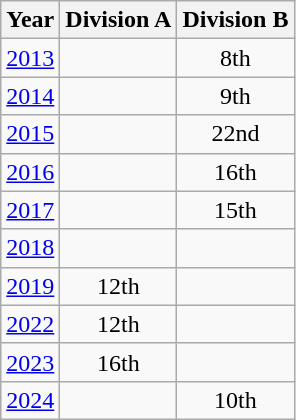<table class="wikitable" style="text-align:center">
<tr>
<th>Year</th>
<th>Division A</th>
<th>Division B</th>
</tr>
<tr>
<td><a href='#'>2013</a></td>
<td></td>
<td>8th</td>
</tr>
<tr>
<td><a href='#'>2014</a></td>
<td></td>
<td>9th</td>
</tr>
<tr>
<td><a href='#'>2015</a></td>
<td></td>
<td>22nd</td>
</tr>
<tr>
<td><a href='#'>2016</a></td>
<td></td>
<td>16th</td>
</tr>
<tr>
<td><a href='#'>2017</a></td>
<td></td>
<td>15th</td>
</tr>
<tr>
<td><a href='#'>2018</a></td>
<td></td>
<td></td>
</tr>
<tr>
<td><a href='#'>2019</a></td>
<td>12th</td>
<td></td>
</tr>
<tr>
<td><a href='#'>2022</a></td>
<td>12th</td>
<td></td>
</tr>
<tr>
<td><a href='#'>2023</a></td>
<td>16th</td>
<td></td>
</tr>
<tr>
<td><a href='#'>2024</a></td>
<td></td>
<td>10th</td>
</tr>
</table>
